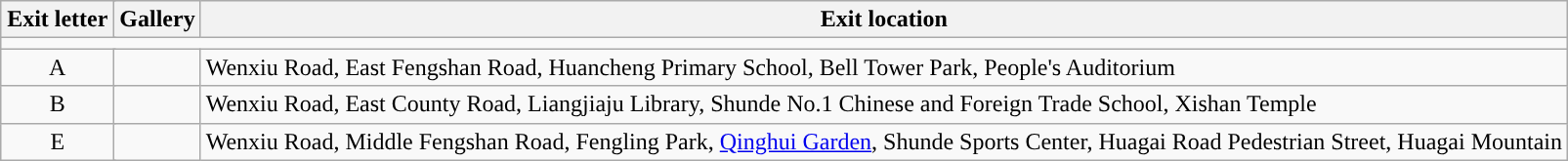<table class="wikitable">
<tr>
<th colspan=2 style="width:70px">Exit letter</th>
<th>Gallery</th>
<th>Exit location</th>
</tr>
<tr style="background:#">
<td colspan="4"></td>
</tr>
<tr>
<td colspan=2 align=center>A</td>
<td></td>
<td>Wenxiu Road, East Fengshan Road, Huancheng Primary School, Bell Tower Park, People's Auditorium</td>
</tr>
<tr>
<td colspan=2 align=center>B</td>
<td></td>
<td>Wenxiu Road, East County Road, Liangjiaju Library, Shunde No.1 Chinese and Foreign Trade School, Xishan Temple</td>
</tr>
<tr>
<td colspan=2 align=center>E</td>
<td></td>
<td>Wenxiu Road, Middle Fengshan Road, Fengling Park, <a href='#'>Qinghui Garden</a>, Shunde Sports Center, Huagai Road Pedestrian Street, Huagai Mountain</td>
</tr>
</table>
